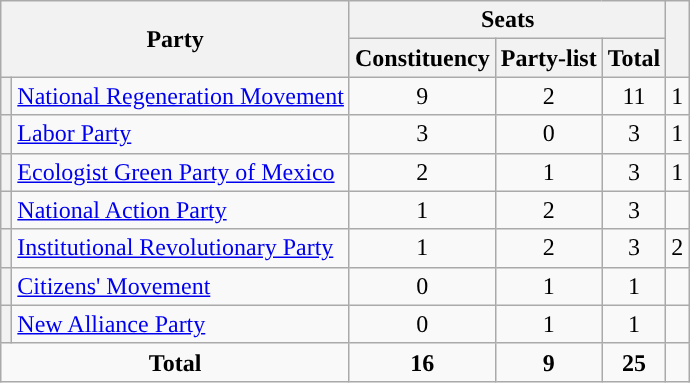<table class="wikitable" style="text-align:center;">
<tr>
<th colspan="2" rowspan="2">Party</th>
<th colspan="3">Seats</th>
<th rowspan="2"></th>
</tr>
<tr>
<th style="width:3em"><strong>Constituency</strong></th>
<th>Party-list</th>
<th>Total</th>
</tr>
<tr>
<th style="background-color:"></th>
<td style="text-align:left;"><a href='#'>National Regeneration Movement</a></td>
<td>9</td>
<td>2</td>
<td>11</td>
<td> 1</td>
</tr>
<tr>
<th style="background-color:"></th>
<td style="text-align:left;"><a href='#'>Labor Party</a></td>
<td>3</td>
<td>0</td>
<td>3</td>
<td> 1</td>
</tr>
<tr>
<th style="background-color:"></th>
<td style="text-align:left;"><a href='#'>Ecologist Green Party of Mexico</a></td>
<td>2</td>
<td>1</td>
<td>3</td>
<td> 1</td>
</tr>
<tr>
<th style="background-color:"></th>
<td style="text-align:left;"><a href='#'>National Action Party</a></td>
<td>1</td>
<td>2</td>
<td>3</td>
<td></td>
</tr>
<tr>
<th style="background-color:"></th>
<td style="text-align:left;"><a href='#'>Institutional Revolutionary Party</a></td>
<td>1</td>
<td>2</td>
<td>3</td>
<td> 2</td>
</tr>
<tr>
<th style="background-color:"></th>
<td style="text-align:left;"><a href='#'>Citizens' Movement</a></td>
<td>0</td>
<td>1</td>
<td>1</td>
<td></td>
</tr>
<tr>
<th style="background-color:"></th>
<td style="text-align:left;"><a href='#'>New Alliance Party</a></td>
<td>0</td>
<td>1</td>
<td>1</td>
<td></td>
</tr>
<tr>
<td colspan="2"><strong>Total</strong></td>
<td><strong>16</strong></td>
<td><strong>9</strong></td>
<td><strong>25</strong></td>
<td></td>
</tr>
</table>
